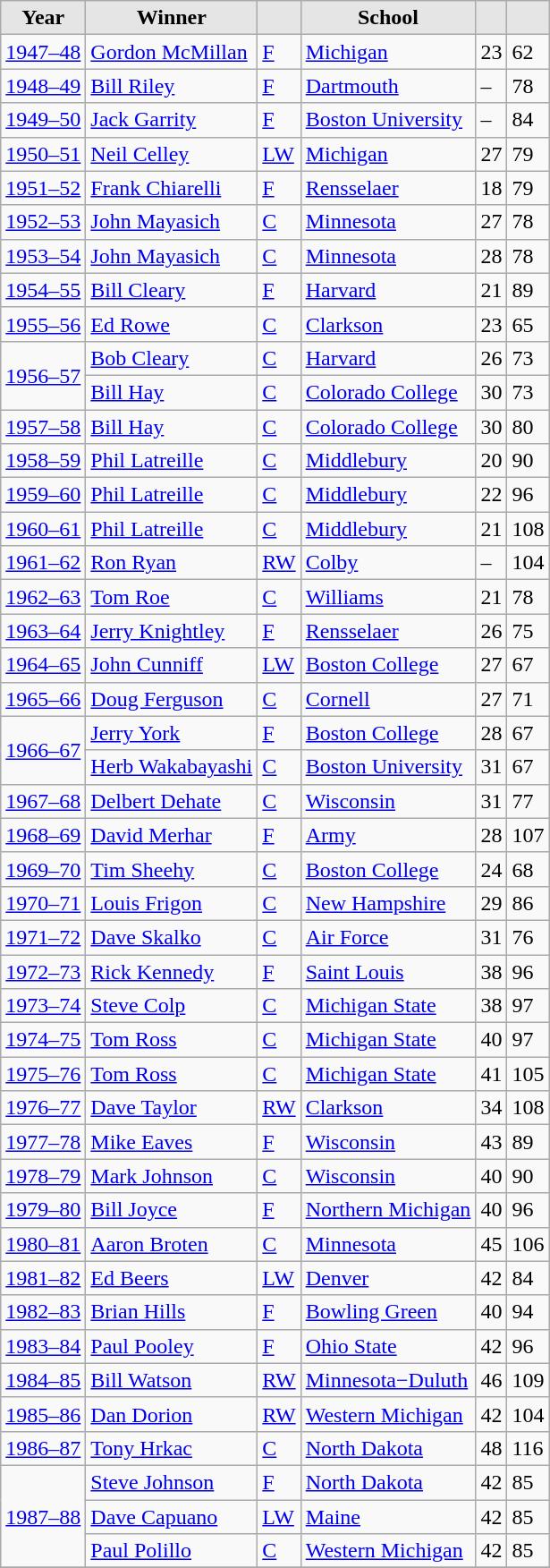<table class="wikitable sortable">
<tr>
<th style="background:#e5e5e5;">Year</th>
<th style="background:#e5e5e5;">Winner</th>
<th style="background:#e5e5e5;"></th>
<th style="background:#e5e5e5;">School</th>
<th style="background:#e5e5e5;"></th>
<th style="width:1em; background:#e5e5e5;"></th>
</tr>
<tr>
<td><a href='#'>1947–48</a></td>
<td><a href='#'>Gordon McMillan</a></td>
<td><a href='#'>F</a></td>
<td><a href='#'>Michigan</a></td>
<td>23</td>
<td>62</td>
</tr>
<tr>
<td><a href='#'>1948–49</a></td>
<td><a href='#'>Bill Riley</a></td>
<td><a href='#'>F</a></td>
<td><a href='#'>Dartmouth</a></td>
<td>–</td>
<td>78</td>
</tr>
<tr>
<td><a href='#'>1949–50</a></td>
<td><a href='#'>Jack Garrity</a></td>
<td><a href='#'>F</a></td>
<td><a href='#'>Boston University</a></td>
<td>–</td>
<td>84</td>
</tr>
<tr>
<td><a href='#'>1950–51</a></td>
<td><a href='#'>Neil Celley</a></td>
<td><a href='#'>LW</a></td>
<td><a href='#'>Michigan</a></td>
<td>27</td>
<td>79</td>
</tr>
<tr>
<td><a href='#'>1951–52</a></td>
<td><a href='#'>Frank Chiarelli</a></td>
<td><a href='#'>F</a></td>
<td><a href='#'>Rensselaer</a></td>
<td>18</td>
<td>79</td>
</tr>
<tr>
<td><a href='#'>1952–53</a></td>
<td><a href='#'>John Mayasich</a></td>
<td><a href='#'>C</a></td>
<td><a href='#'>Minnesota</a></td>
<td>27</td>
<td>78</td>
</tr>
<tr>
<td><a href='#'>1953–54</a></td>
<td><a href='#'>John Mayasich</a></td>
<td><a href='#'>C</a></td>
<td><a href='#'>Minnesota</a></td>
<td>28</td>
<td>78</td>
</tr>
<tr>
<td><a href='#'>1954–55</a></td>
<td><a href='#'>Bill Cleary</a></td>
<td><a href='#'>F</a></td>
<td><a href='#'>Harvard</a></td>
<td>21</td>
<td>89</td>
</tr>
<tr>
<td><a href='#'>1955–56</a></td>
<td><a href='#'>Ed Rowe</a></td>
<td><a href='#'>C</a></td>
<td><a href='#'>Clarkson</a></td>
<td>23</td>
<td>65</td>
</tr>
<tr>
<td rowspan=2><a href='#'>1956–57</a></td>
<td><a href='#'>Bob Cleary</a></td>
<td><a href='#'>C</a></td>
<td><a href='#'>Harvard</a></td>
<td>26</td>
<td>73</td>
</tr>
<tr>
<td><a href='#'>Bill Hay</a></td>
<td><a href='#'>C</a></td>
<td><a href='#'>Colorado College</a></td>
<td>30</td>
<td>73</td>
</tr>
<tr>
<td><a href='#'>1957–58</a></td>
<td><a href='#'>Bill Hay</a></td>
<td><a href='#'>C</a></td>
<td><a href='#'>Colorado College</a></td>
<td>30</td>
<td>80</td>
</tr>
<tr>
<td><a href='#'>1958–59</a></td>
<td><a href='#'>Phil Latreille</a></td>
<td><a href='#'>C</a></td>
<td><a href='#'>Middlebury</a></td>
<td>20</td>
<td>90</td>
</tr>
<tr>
<td><a href='#'>1959–60</a></td>
<td><a href='#'>Phil Latreille</a></td>
<td><a href='#'>C</a></td>
<td><a href='#'>Middlebury</a></td>
<td>22</td>
<td>96</td>
</tr>
<tr>
<td><a href='#'>1960–61</a></td>
<td><a href='#'>Phil Latreille</a></td>
<td><a href='#'>C</a></td>
<td><a href='#'>Middlebury</a></td>
<td>21</td>
<td>108</td>
</tr>
<tr>
<td><a href='#'>1961–62</a></td>
<td><a href='#'>Ron Ryan</a></td>
<td><a href='#'>RW</a></td>
<td><a href='#'>Colby</a></td>
<td>–</td>
<td>104</td>
</tr>
<tr>
<td><a href='#'>1962–63</a></td>
<td><a href='#'>Tom Roe</a></td>
<td><a href='#'>C</a></td>
<td><a href='#'>Williams</a></td>
<td>21</td>
<td>78</td>
</tr>
<tr>
<td><a href='#'>1963–64</a></td>
<td><a href='#'>Jerry Knightley</a></td>
<td><a href='#'>F</a></td>
<td><a href='#'>Rensselaer</a></td>
<td>26</td>
<td>75</td>
</tr>
<tr>
<td><a href='#'>1964–65</a></td>
<td><a href='#'>John Cunniff</a></td>
<td><a href='#'>LW</a></td>
<td><a href='#'>Boston College</a></td>
<td>27</td>
<td>67</td>
</tr>
<tr>
<td><a href='#'>1965–66</a></td>
<td><a href='#'>Doug Ferguson</a></td>
<td><a href='#'>C</a></td>
<td><a href='#'>Cornell</a></td>
<td>27</td>
<td>71</td>
</tr>
<tr>
<td rowspan=2><a href='#'>1966–67</a></td>
<td><a href='#'>Jerry York</a></td>
<td><a href='#'>F</a></td>
<td><a href='#'>Boston College</a></td>
<td>28</td>
<td>67</td>
</tr>
<tr>
<td><a href='#'>Herb Wakabayashi</a></td>
<td><a href='#'>C</a></td>
<td><a href='#'>Boston University</a></td>
<td>31</td>
<td>67</td>
</tr>
<tr>
<td><a href='#'>1967–68</a></td>
<td><a href='#'>Delbert Dehate</a></td>
<td><a href='#'>C</a></td>
<td><a href='#'>Wisconsin</a></td>
<td>31</td>
<td>77</td>
</tr>
<tr>
<td><a href='#'>1968–69</a></td>
<td><a href='#'>David Merhar</a></td>
<td><a href='#'>F</a></td>
<td><a href='#'>Army</a></td>
<td>28</td>
<td>107</td>
</tr>
<tr>
<td><a href='#'>1969–70</a></td>
<td><a href='#'>Tim Sheehy</a></td>
<td><a href='#'>C</a></td>
<td><a href='#'>Boston College</a></td>
<td>24</td>
<td>68</td>
</tr>
<tr>
<td><a href='#'>1970–71</a></td>
<td><a href='#'>Louis Frigon</a></td>
<td><a href='#'>C</a></td>
<td><a href='#'>New Hampshire</a></td>
<td>29</td>
<td>86</td>
</tr>
<tr>
<td><a href='#'>1971–72</a></td>
<td><a href='#'>Dave Skalko</a></td>
<td><a href='#'>C</a></td>
<td><a href='#'>Air Force</a></td>
<td>31</td>
<td>76</td>
</tr>
<tr>
<td><a href='#'>1972–73</a></td>
<td><a href='#'>Rick Kennedy</a></td>
<td><a href='#'>F</a></td>
<td><a href='#'>Saint Louis</a></td>
<td>38</td>
<td>96</td>
</tr>
<tr>
<td><a href='#'>1973–74</a></td>
<td><a href='#'>Steve Colp</a></td>
<td><a href='#'>C</a></td>
<td><a href='#'>Michigan State</a></td>
<td>38</td>
<td>97</td>
</tr>
<tr>
<td><a href='#'>1974–75</a></td>
<td><a href='#'>Tom Ross</a></td>
<td><a href='#'>C</a></td>
<td><a href='#'>Michigan State</a></td>
<td>40</td>
<td>97</td>
</tr>
<tr>
<td><a href='#'>1975–76</a></td>
<td><a href='#'>Tom Ross</a></td>
<td><a href='#'>C</a></td>
<td><a href='#'>Michigan State</a></td>
<td>41</td>
<td>105</td>
</tr>
<tr>
<td><a href='#'>1976–77</a></td>
<td><a href='#'>Dave Taylor</a></td>
<td><a href='#'>RW</a></td>
<td><a href='#'>Clarkson</a></td>
<td>34</td>
<td>108</td>
</tr>
<tr>
<td><a href='#'>1977–78</a></td>
<td><a href='#'>Mike Eaves</a></td>
<td><a href='#'>F</a></td>
<td><a href='#'>Wisconsin</a></td>
<td>43</td>
<td>89</td>
</tr>
<tr>
<td><a href='#'>1978–79</a></td>
<td><a href='#'>Mark Johnson</a></td>
<td><a href='#'>C</a></td>
<td><a href='#'>Wisconsin</a></td>
<td>40</td>
<td>90</td>
</tr>
<tr>
<td><a href='#'>1979–80</a></td>
<td><a href='#'>Bill Joyce</a></td>
<td><a href='#'>F</a></td>
<td><a href='#'>Northern Michigan</a></td>
<td>40</td>
<td>96</td>
</tr>
<tr>
<td><a href='#'>1980–81</a></td>
<td><a href='#'>Aaron Broten</a></td>
<td><a href='#'>C</a></td>
<td><a href='#'>Minnesota</a></td>
<td>45</td>
<td>106</td>
</tr>
<tr>
<td><a href='#'>1981–82</a></td>
<td><a href='#'>Ed Beers</a></td>
<td><a href='#'>LW</a></td>
<td><a href='#'>Denver</a></td>
<td>42</td>
<td>84</td>
</tr>
<tr>
<td><a href='#'>1982–83</a></td>
<td><a href='#'>Brian Hills</a></td>
<td><a href='#'>F</a></td>
<td><a href='#'>Bowling Green</a></td>
<td>40</td>
<td>94</td>
</tr>
<tr>
<td><a href='#'>1983–84</a></td>
<td><a href='#'>Paul Pooley</a></td>
<td><a href='#'>F</a></td>
<td><a href='#'>Ohio State</a></td>
<td>42</td>
<td>96</td>
</tr>
<tr>
<td><a href='#'>1984–85</a></td>
<td><a href='#'>Bill Watson</a></td>
<td><a href='#'>RW</a></td>
<td><a href='#'>Minnesota−Duluth</a></td>
<td>46</td>
<td>109</td>
</tr>
<tr>
<td><a href='#'>1985–86</a></td>
<td><a href='#'>Dan Dorion</a></td>
<td><a href='#'>RW</a></td>
<td><a href='#'>Western Michigan</a></td>
<td>42</td>
<td>104</td>
</tr>
<tr>
<td><a href='#'>1986–87</a></td>
<td><a href='#'>Tony Hrkac</a></td>
<td><a href='#'>C</a></td>
<td><a href='#'>North Dakota</a></td>
<td>48</td>
<td>116</td>
</tr>
<tr>
<td rowspan=3><a href='#'>1987–88</a></td>
<td><a href='#'>Steve Johnson</a></td>
<td><a href='#'>F</a></td>
<td><a href='#'>North Dakota</a></td>
<td>42</td>
<td>85</td>
</tr>
<tr>
<td><a href='#'>Dave Capuano</a></td>
<td><a href='#'>LW</a></td>
<td><a href='#'>Maine</a></td>
<td>42</td>
<td>85</td>
</tr>
<tr>
<td><a href='#'>Paul Polillo</a></td>
<td><a href='#'>C</a></td>
<td><a href='#'>Western Michigan</a></td>
<td>42</td>
<td>85</td>
</tr>
<tr>
</tr>
</table>
